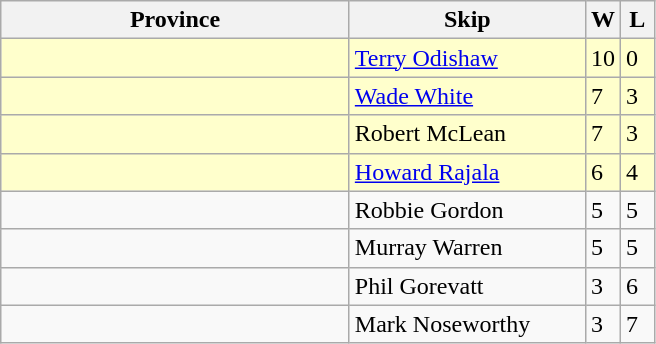<table class="wikitable">
<tr>
<th width=225>Province</th>
<th width=150>Skip</th>
<th width=15>W</th>
<th width=15>L</th>
</tr>
<tr bgcolor=#ffffcc>
<td></td>
<td><a href='#'>Terry Odishaw</a></td>
<td>10</td>
<td>0</td>
</tr>
<tr bgcolor=#ffffcc>
<td></td>
<td><a href='#'>Wade White</a></td>
<td>7</td>
<td>3</td>
</tr>
<tr bgcolor=#ffffcc>
<td></td>
<td>Robert McLean</td>
<td>7</td>
<td>3</td>
</tr>
<tr bgcolor=#ffffcc>
<td></td>
<td><a href='#'>Howard Rajala</a></td>
<td>6</td>
<td>4</td>
</tr>
<tr>
<td></td>
<td>Robbie Gordon</td>
<td>5</td>
<td>5</td>
</tr>
<tr>
<td></td>
<td>Murray Warren</td>
<td>5</td>
<td>5</td>
</tr>
<tr>
<td></td>
<td>Phil Gorevatt</td>
<td>3</td>
<td>6</td>
</tr>
<tr>
<td></td>
<td>Mark Noseworthy</td>
<td>3</td>
<td>7</td>
</tr>
</table>
